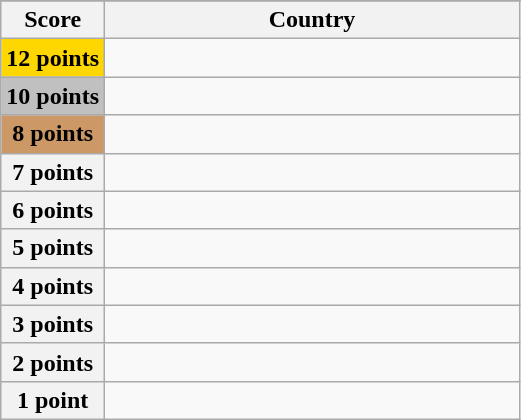<table class="wikitable">
<tr>
</tr>
<tr>
<th scope="col" width="20%">Score</th>
<th scope="col">Country</th>
</tr>
<tr>
<th scope="row" style="background:gold">12 points</th>
<td></td>
</tr>
<tr>
<th scope="row" style="background:silver">10 points</th>
<td></td>
</tr>
<tr>
<th scope="row" style="background:#CC9966">8 points</th>
<td></td>
</tr>
<tr>
<th scope="row">7 points</th>
<td></td>
</tr>
<tr>
<th scope="row">6 points</th>
<td></td>
</tr>
<tr>
<th scope="row">5 points</th>
<td></td>
</tr>
<tr>
<th scope="row">4 points</th>
<td></td>
</tr>
<tr>
<th scope="row">3 points</th>
<td></td>
</tr>
<tr>
<th scope="row">2 points</th>
<td></td>
</tr>
<tr>
<th scope="row">1 point</th>
<td></td>
</tr>
</table>
